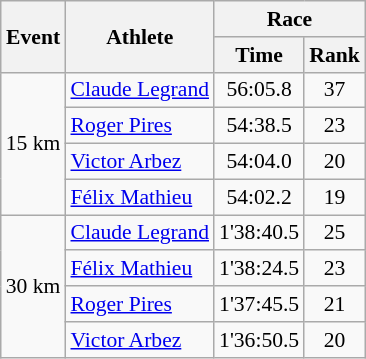<table class="wikitable" border="1" style="font-size:90%">
<tr>
<th rowspan=2>Event</th>
<th rowspan=2>Athlete</th>
<th colspan=2>Race</th>
</tr>
<tr>
<th>Time</th>
<th>Rank</th>
</tr>
<tr>
<td rowspan=4>15 km</td>
<td><a href='#'>Claude Legrand</a></td>
<td align=center>56:05.8</td>
<td align=center>37</td>
</tr>
<tr>
<td><a href='#'>Roger Pires</a></td>
<td align=center>54:38.5</td>
<td align=center>23</td>
</tr>
<tr>
<td><a href='#'>Victor Arbez</a></td>
<td align=center>54:04.0</td>
<td align=center>20</td>
</tr>
<tr>
<td><a href='#'>Félix Mathieu</a></td>
<td align=center>54:02.2</td>
<td align=center>19</td>
</tr>
<tr>
<td rowspan=4>30 km</td>
<td><a href='#'>Claude Legrand</a></td>
<td align=center>1'38:40.5</td>
<td align=center>25</td>
</tr>
<tr>
<td><a href='#'>Félix Mathieu</a></td>
<td align=center>1'38:24.5</td>
<td align=center>23</td>
</tr>
<tr>
<td><a href='#'>Roger Pires</a></td>
<td align=center>1'37:45.5</td>
<td align=center>21</td>
</tr>
<tr>
<td><a href='#'>Victor Arbez</a></td>
<td align=center>1'36:50.5</td>
<td align=center>20</td>
</tr>
</table>
